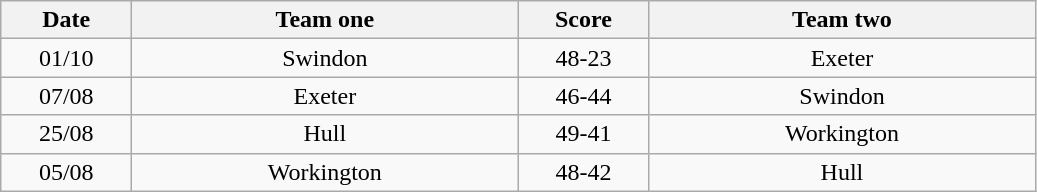<table class="wikitable" style="text-align: center">
<tr>
<th width=80>Date</th>
<th width=250>Team one</th>
<th width=80>Score</th>
<th width=250>Team two</th>
</tr>
<tr>
<td>01/10</td>
<td>Swindon</td>
<td>48-23</td>
<td>Exeter</td>
</tr>
<tr>
<td>07/08</td>
<td>Exeter</td>
<td>46-44</td>
<td>Swindon</td>
</tr>
<tr>
<td>25/08</td>
<td>Hull</td>
<td>49-41</td>
<td>Workington</td>
</tr>
<tr>
<td>05/08</td>
<td>Workington</td>
<td>48-42</td>
<td>Hull</td>
</tr>
</table>
